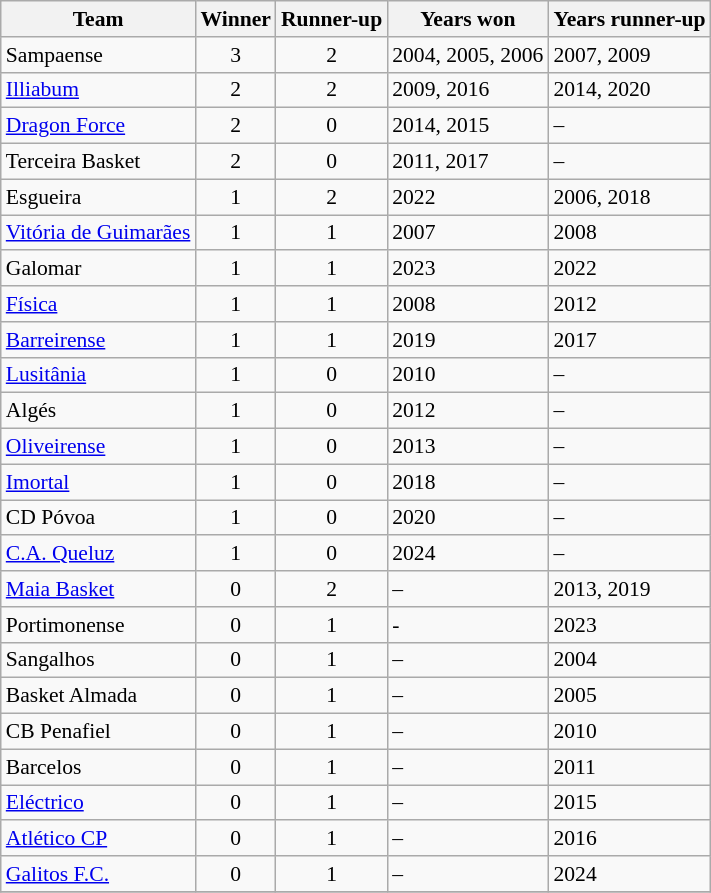<table class="wikitable sortable" style="font-size:90%">
<tr>
<th>Team</th>
<th>Winner</th>
<th>Runner-up</th>
<th>Years won</th>
<th>Years runner-up</th>
</tr>
<tr>
<td>Sampaense</td>
<td align=center>3</td>
<td align=center>2</td>
<td>2004, 2005, 2006</td>
<td>2007, 2009</td>
</tr>
<tr>
<td><a href='#'>Illiabum</a></td>
<td align=center>2</td>
<td align=center>2</td>
<td>2009, 2016</td>
<td>2014, 2020</td>
</tr>
<tr>
<td><a href='#'>Dragon Force</a></td>
<td align=center>2</td>
<td align=center>0</td>
<td>2014, 2015</td>
<td>–</td>
</tr>
<tr>
<td>Terceira Basket</td>
<td align=center>2</td>
<td align=center>0</td>
<td>2011, 2017</td>
<td>–</td>
</tr>
<tr>
<td>Esgueira</td>
<td align=center>1</td>
<td align="center">2</td>
<td>2022</td>
<td>2006, 2018</td>
</tr>
<tr>
<td><a href='#'>Vitória de Guimarães</a></td>
<td align=center>1</td>
<td align=center>1</td>
<td>2007</td>
<td>2008</td>
</tr>
<tr>
<td>Galomar</td>
<td align=center>1</td>
<td align=center>1</td>
<td>2023</td>
<td>2022</td>
</tr>
<tr>
<td><a href='#'>Física</a></td>
<td align=center>1</td>
<td align=center>1</td>
<td>2008</td>
<td>2012</td>
</tr>
<tr>
<td><a href='#'>Barreirense</a></td>
<td align=center>1</td>
<td align=center>1</td>
<td>2019</td>
<td>2017</td>
</tr>
<tr>
<td><a href='#'>Lusitânia</a></td>
<td align=center>1</td>
<td align=center>0</td>
<td>2010</td>
<td>–</td>
</tr>
<tr>
<td>Algés</td>
<td align=center>1</td>
<td align=center>0</td>
<td>2012</td>
<td>–</td>
</tr>
<tr>
<td><a href='#'>Oliveirense</a></td>
<td align=center>1</td>
<td align=center>0</td>
<td>2013</td>
<td>–</td>
</tr>
<tr>
<td><a href='#'>Imortal</a></td>
<td align=center>1</td>
<td align=center>0</td>
<td>2018</td>
<td>–</td>
</tr>
<tr>
<td>CD Póvoa</td>
<td align=center>1</td>
<td align=center>0</td>
<td>2020</td>
<td>–</td>
</tr>
<tr>
<td><a href='#'>C.A. Queluz</a></td>
<td align=center>1</td>
<td align=center>0</td>
<td>2024</td>
<td>–</td>
</tr>
<tr>
<td><a href='#'>Maia Basket</a></td>
<td align=center>0</td>
<td align=center>2</td>
<td>–</td>
<td>2013, 2019</td>
</tr>
<tr>
<td>Portimonense</td>
<td align=center>0</td>
<td align=center>1</td>
<td>-</td>
<td>2023</td>
</tr>
<tr>
<td>Sangalhos</td>
<td align=center>0</td>
<td align=center>1</td>
<td>–</td>
<td>2004</td>
</tr>
<tr>
<td>Basket Almada</td>
<td align=center>0</td>
<td align=center>1</td>
<td>–</td>
<td>2005</td>
</tr>
<tr>
<td>CB Penafiel</td>
<td align=center>0</td>
<td align=center>1</td>
<td>–</td>
<td>2010</td>
</tr>
<tr>
<td>Barcelos</td>
<td align=center>0</td>
<td align=center>1</td>
<td>–</td>
<td>2011</td>
</tr>
<tr>
<td><a href='#'>Eléctrico</a></td>
<td align=center>0</td>
<td align=center>1</td>
<td>–</td>
<td>2015</td>
</tr>
<tr>
<td><a href='#'>Atlético CP</a></td>
<td align=center>0</td>
<td align=center>1</td>
<td>–</td>
<td>2016</td>
</tr>
<tr>
<td><a href='#'>Galitos F.C.</a></td>
<td align=center>0</td>
<td align=center>1</td>
<td>–</td>
<td>2024</td>
</tr>
<tr>
</tr>
</table>
